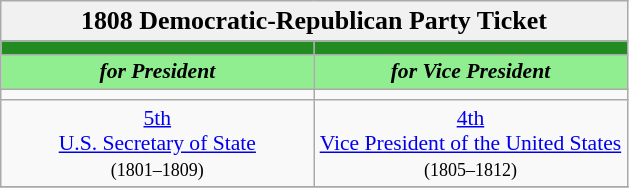<table class="wikitable" style="font-size:90%; text-align:center;">
<tr>
<td style="background:#f1f1f1;" colspan="30"><big><strong>1808 Democratic-Republican Party Ticket</strong></big></td>
</tr>
<tr>
<th style="width:3em; font-size:135%; background:#228B22; width:200px;"><a href='#'></a></th>
<th style="width:3em; font-size:135%; background:#228B22; width:200px;"><a href='#'></a></th>
</tr>
<tr>
<td style="width:3em; font-size:100%; color:#000; background:#90EE90; width:200px;"><strong><em>for President</em></strong></td>
<td style="width:3em; font-size:100%; color:#000; background:#90EE90; width:200px;"><strong><em>for Vice President</em></strong></td>
</tr>
<tr>
<td></td>
<td></td>
</tr>
<tr>
<td><a href='#'>5th</a><br><a href='#'>U.S. Secretary of State</a><br><small>(1801–1809)</small></td>
<td><a href='#'>4th</a><br><a href='#'>Vice President of the United States</a><br><small>(1805–1812)</small></td>
</tr>
<tr>
</tr>
</table>
